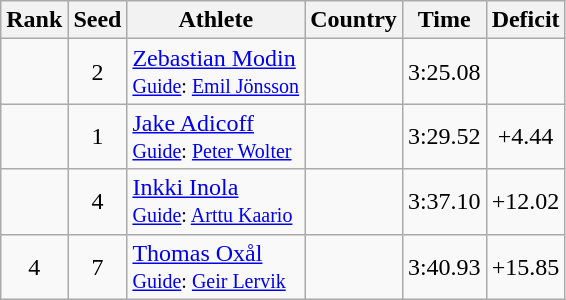<table class="wikitable sortable" style="text-align:center">
<tr>
<th>Rank</th>
<th>Seed</th>
<th>Athlete</th>
<th>Country</th>
<th>Time</th>
<th>Deficit</th>
</tr>
<tr>
<td></td>
<td>2</td>
<td align=left><a href='#'>Zebastian Modin</a><br><small><a href='#'>Guide</a>: <a href='#'>Emil Jönsson</a></small></td>
<td align=left></td>
<td>3:25.08</td>
<td></td>
</tr>
<tr>
<td></td>
<td>1</td>
<td align=left><a href='#'>Jake Adicoff</a><br><small><a href='#'>Guide</a>: <a href='#'>Peter Wolter</a></small></td>
<td align=left></td>
<td>3:29.52</td>
<td>+4.44</td>
</tr>
<tr>
<td></td>
<td>4</td>
<td align=left><a href='#'>Inkki Inola</a><br><small><a href='#'>Guide</a>: <a href='#'>Arttu Kaario</a></small></td>
<td align=left></td>
<td>3:37.10</td>
<td>+12.02</td>
</tr>
<tr>
<td>4</td>
<td>7</td>
<td align=left><a href='#'>Thomas Oxål</a><br><small><a href='#'>Guide</a>: <a href='#'>Geir Lervik</a></small></td>
<td align=left></td>
<td>3:40.93</td>
<td>+15.85</td>
</tr>
</table>
